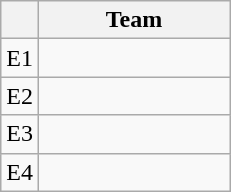<table class="wikitable" style="display:inline-table;">
<tr>
<th></th>
<th width=120>Team</th>
</tr>
<tr>
<td align=center>E1</td>
<td></td>
</tr>
<tr>
<td align=center>E2</td>
<td></td>
</tr>
<tr>
<td align=center>E3</td>
<td></td>
</tr>
<tr>
<td align=center>E4</td>
<td></td>
</tr>
</table>
